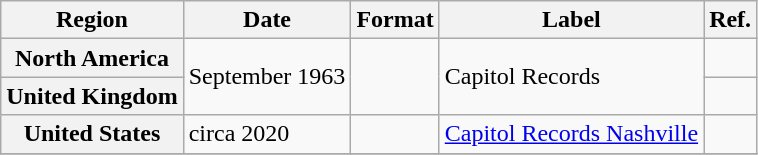<table class="wikitable plainrowheaders">
<tr>
<th scope="col">Region</th>
<th scope="col">Date</th>
<th scope="col">Format</th>
<th scope="col">Label</th>
<th scope="col">Ref.</th>
</tr>
<tr>
<th scope="row">North America</th>
<td rowspan="2">September 1963</td>
<td rowspan="2"></td>
<td rowspan="2">Capitol Records</td>
<td></td>
</tr>
<tr>
<th scope="row">United Kingdom</th>
<td></td>
</tr>
<tr>
<th scope="row">United States</th>
<td>circa 2020</td>
<td></td>
<td><a href='#'>Capitol Records Nashville</a></td>
<td></td>
</tr>
<tr>
</tr>
</table>
